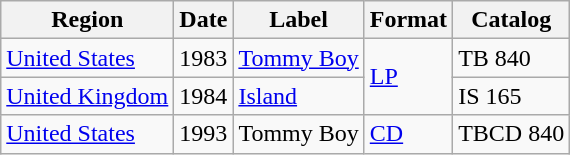<table class="wikitable">
<tr>
<th>Region</th>
<th>Date</th>
<th>Label</th>
<th>Format</th>
<th>Catalog</th>
</tr>
<tr>
<td><a href='#'>United States</a></td>
<td>1983</td>
<td><a href='#'>Tommy Boy</a></td>
<td rowspan="2"><a href='#'>LP</a></td>
<td>TB 840</td>
</tr>
<tr>
<td><a href='#'>United Kingdom</a></td>
<td>1984</td>
<td><a href='#'>Island</a></td>
<td>IS 165</td>
</tr>
<tr>
<td><a href='#'>United States</a></td>
<td>1993</td>
<td>Tommy Boy</td>
<td><a href='#'>CD</a></td>
<td>TBCD 840</td>
</tr>
</table>
